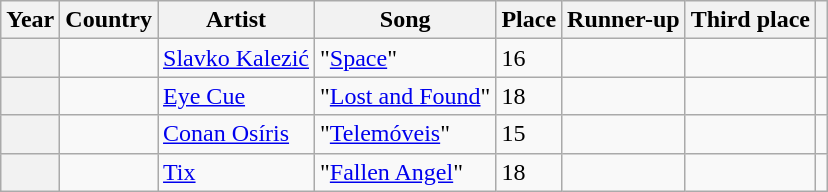<table class="wikitable sortable plainrowheaders">
<tr>
<th scope="col">Year</th>
<th scope="col">Country</th>
<th scope="col">Artist</th>
<th scope="col">Song</th>
<th data-sort-type="number">Place</th>
<th scope="col">Runner-up</th>
<th scope="col">Third place</th>
<th class="unsortable"></th>
</tr>
<tr>
<th scope="row"></th>
<td></td>
<td><a href='#'>Slavko Kalezić</a></td>
<td>"<a href='#'>Space</a>"</td>
<td data-sort-value="1016">16 </td>
<td></td>
<td></td>
<td></td>
</tr>
<tr>
<th scope="row"></th>
<td></td>
<td><a href='#'>Eye Cue</a></td>
<td>"<a href='#'>Lost and Found</a>"</td>
<td data-sort-value="1018">18 </td>
<td></td>
<td></td>
<td></td>
</tr>
<tr>
<th scope="row"></th>
<td></td>
<td><a href='#'>Conan Osíris</a></td>
<td>"<a href='#'>Telemóveis</a>"</td>
<td data-sort-value="1015">15 </td>
<td></td>
<td></td>
<td></td>
</tr>
<tr>
<th scope="row"></th>
<td></td>
<td><a href='#'>Tix</a></td>
<td>"<a href='#'>Fallen Angel</a>"</td>
<td>18</td>
<td></td>
<td></td>
<td></td>
</tr>
</table>
